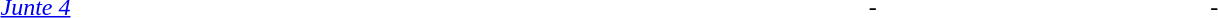<table style="width:100%;">
<tr>
<td style="width:46%;"><em><a href='#'>Junte 4</a></em></td>
<td style="width:18%;">-</td>
<td style="width:18%;">-</td>
<td style="width:18%;"></td>
</tr>
</table>
